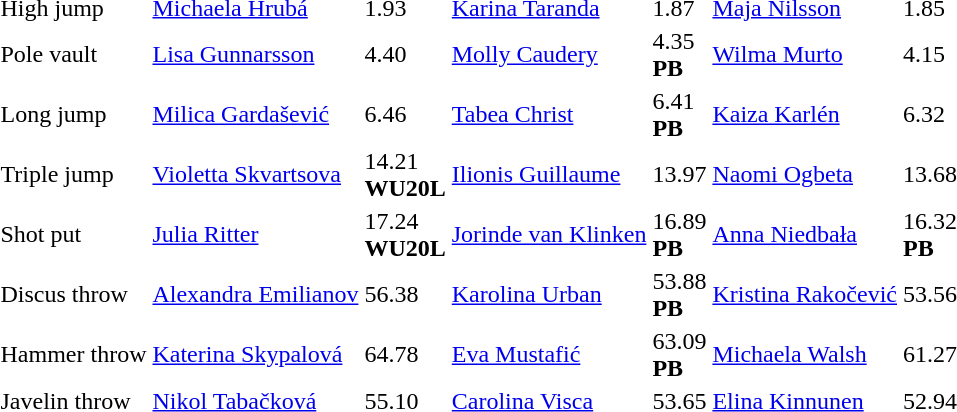<table>
<tr>
<td>High jump</td>
<td><a href='#'>Michaela Hrubá</a><br></td>
<td>1.93</td>
<td><a href='#'>Karina Taranda</a><br></td>
<td>1.87</td>
<td><a href='#'>Maja Nilsson</a><br></td>
<td>1.85</td>
</tr>
<tr>
<td>Pole vault</td>
<td><a href='#'>Lisa Gunnarsson</a><br></td>
<td>4.40</td>
<td><a href='#'>Molly Caudery</a><br></td>
<td>4.35<br><strong>PB</strong></td>
<td><a href='#'>Wilma Murto</a><br></td>
<td>4.15</td>
</tr>
<tr>
<td>Long jump</td>
<td><a href='#'>Milica Gardašević</a><br></td>
<td>6.46</td>
<td><a href='#'>Tabea Christ</a><br></td>
<td>6.41<br><strong>PB</strong></td>
<td><a href='#'>Kaiza Karlén</a><br></td>
<td>6.32</td>
</tr>
<tr>
<td>Triple jump</td>
<td><a href='#'>Violetta Skvartsova</a><br></td>
<td>14.21<br><strong>WU20L</strong></td>
<td><a href='#'>Ilionis Guillaume</a><br></td>
<td>13.97</td>
<td><a href='#'>Naomi Ogbeta</a><br></td>
<td>13.68</td>
</tr>
<tr>
<td>Shot put</td>
<td><a href='#'>Julia Ritter</a><br></td>
<td>17.24<br><strong>WU20L</strong></td>
<td><a href='#'>Jorinde van Klinken</a><br></td>
<td>16.89<br><strong>PB</strong></td>
<td><a href='#'>Anna Niedbała</a><br></td>
<td>16.32<br><strong>PB</strong></td>
</tr>
<tr>
<td>Discus throw</td>
<td><a href='#'>Alexandra Emilianov</a><br></td>
<td>56.38</td>
<td><a href='#'>Karolina Urban</a><br></td>
<td>53.88<br><strong>PB</strong></td>
<td><a href='#'>Kristina Rakočević</a><br></td>
<td>53.56</td>
</tr>
<tr>
<td>Hammer throw</td>
<td><a href='#'>Katerina Skypalová</a><br></td>
<td>64.78</td>
<td><a href='#'>Eva Mustafić</a><br></td>
<td>63.09<br><strong>PB</strong></td>
<td><a href='#'>Michaela Walsh</a><br></td>
<td>61.27</td>
</tr>
<tr>
<td>Javelin throw</td>
<td><a href='#'>Nikol Tabačková</a><br></td>
<td>55.10</td>
<td><a href='#'>Carolina Visca</a><br></td>
<td>53.65</td>
<td><a href='#'>Elina Kinnunen</a><br></td>
<td>52.94</td>
</tr>
</table>
